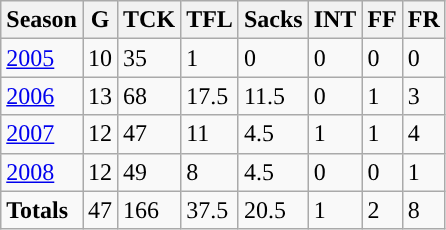<table class="wikitable">
<tr>
<th>Season</th>
<th>G</th>
<th>TCK</th>
<th>TFL</th>
<th>Sacks</th>
<th>INT</th>
<th>FF</th>
<th>FR</th>
</tr>
<tr>
<td><a href='#'>2005</a></td>
<td>10</td>
<td>35</td>
<td>1</td>
<td>0</td>
<td>0</td>
<td>0</td>
<td>0</td>
</tr>
<tr>
<td><a href='#'>2006</a></td>
<td>13</td>
<td>68</td>
<td>17.5</td>
<td>11.5</td>
<td>0</td>
<td>1</td>
<td>3</td>
</tr>
<tr>
<td><a href='#'>2007</a></td>
<td>12</td>
<td>47</td>
<td>11</td>
<td>4.5</td>
<td>1</td>
<td>1</td>
<td>4</td>
</tr>
<tr>
<td><a href='#'>2008</a></td>
<td>12</td>
<td>49</td>
<td>8</td>
<td>4.5</td>
<td>0</td>
<td>0</td>
<td>1</td>
</tr>
<tr>
<td><strong>Totals</strong></td>
<td>47</td>
<td>166</td>
<td>37.5</td>
<td>20.5</td>
<td>1</td>
<td>2</td>
<td>8</td>
</tr>
</table>
